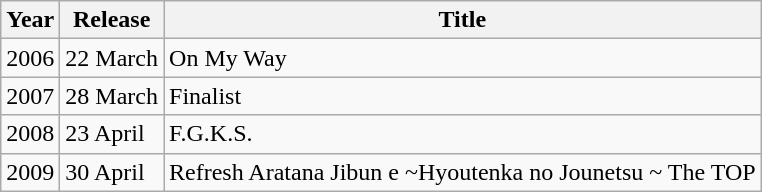<table class="wikitable">
<tr>
<th>Year</th>
<th>Release</th>
<th>Title</th>
</tr>
<tr>
<td>2006</td>
<td>22 March</td>
<td>On My Way</td>
</tr>
<tr>
<td>2007</td>
<td>28 March</td>
<td>Finalist</td>
</tr>
<tr>
<td>2008</td>
<td>23 April</td>
<td>F.G.K.S.</td>
</tr>
<tr>
<td>2009</td>
<td>30 April</td>
<td>Refresh Aratana Jibun e ~Hyoutenka no Jounetsu ~ The TOP</td>
</tr>
</table>
